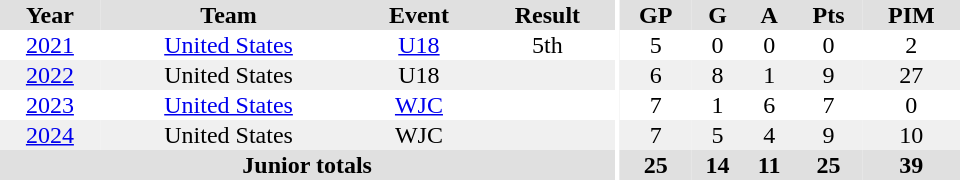<table border="0" cellpadding="1" cellspacing="0" ID="Table3" style="text-align:center; width:40em;">
<tr bgcolor="#e0e0e0">
<th>Year</th>
<th>Team</th>
<th>Event</th>
<th>Result</th>
<th rowspan="98" bgcolor="#ffffff"></th>
<th>GP</th>
<th>G</th>
<th>A</th>
<th>Pts</th>
<th>PIM</th>
</tr>
<tr>
<td><a href='#'>2021</a></td>
<td><a href='#'>United States</a></td>
<td><a href='#'>U18</a></td>
<td>5th</td>
<td>5</td>
<td>0</td>
<td>0</td>
<td>0</td>
<td>2</td>
</tr>
<tr bgcolor="#f0f0f0">
<td><a href='#'>2022</a></td>
<td>United States</td>
<td>U18</td>
<td></td>
<td>6</td>
<td>8</td>
<td>1</td>
<td>9</td>
<td>27</td>
</tr>
<tr>
<td><a href='#'>2023</a></td>
<td><a href='#'>United States</a></td>
<td><a href='#'>WJC</a></td>
<td></td>
<td>7</td>
<td>1</td>
<td>6</td>
<td>7</td>
<td>0</td>
</tr>
<tr bgcolor="#f0f0f0">
<td><a href='#'>2024</a></td>
<td>United States</td>
<td>WJC</td>
<td></td>
<td>7</td>
<td>5</td>
<td>4</td>
<td>9</td>
<td>10</td>
</tr>
<tr bgcolor="#e0e0e0">
<th colspan="4">Junior totals</th>
<th>25</th>
<th>14</th>
<th>11</th>
<th>25</th>
<th>39</th>
</tr>
</table>
